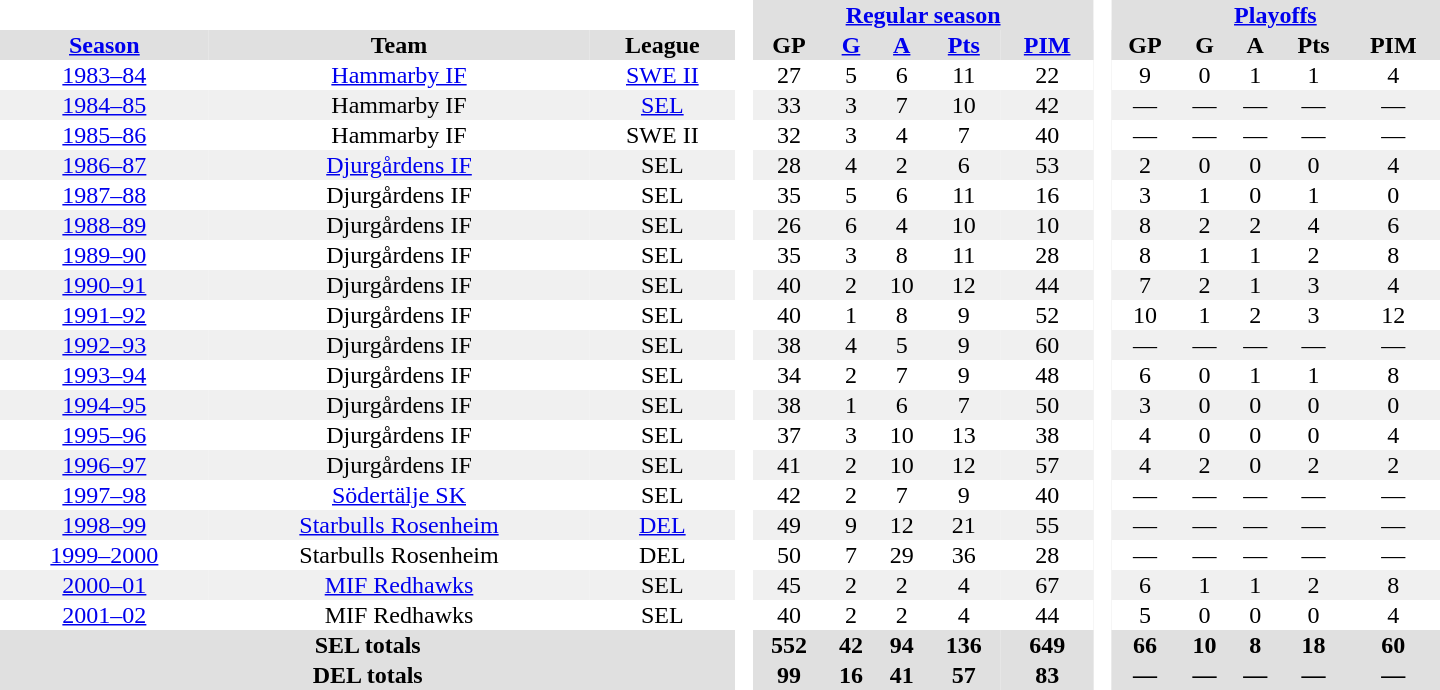<table border="0" cellpadding="1" cellspacing="0" style="text-align:center; width:60em">
<tr bgcolor="#e0e0e0">
<th colspan="3" bgcolor="#ffffff"> </th>
<th rowspan="99" bgcolor="#ffffff"> </th>
<th colspan="5"><a href='#'>Regular season</a></th>
<th rowspan="99" bgcolor="#ffffff"> </th>
<th colspan="5"><a href='#'>Playoffs</a></th>
</tr>
<tr bgcolor="#e0e0e0">
<th><a href='#'>Season</a></th>
<th>Team</th>
<th>League</th>
<th>GP</th>
<th><a href='#'>G</a></th>
<th><a href='#'>A</a></th>
<th><a href='#'>Pts</a></th>
<th><a href='#'>PIM</a></th>
<th>GP</th>
<th>G</th>
<th>A</th>
<th>Pts</th>
<th>PIM</th>
</tr>
<tr>
<td><a href='#'>1983–84</a></td>
<td><a href='#'>Hammarby IF</a></td>
<td><a href='#'>SWE II</a></td>
<td>27</td>
<td>5</td>
<td>6</td>
<td>11</td>
<td>22</td>
<td>9</td>
<td>0</td>
<td>1</td>
<td>1</td>
<td>4</td>
</tr>
<tr bgcolor="#f0f0f0">
<td><a href='#'>1984–85</a></td>
<td>Hammarby IF</td>
<td><a href='#'>SEL</a></td>
<td>33</td>
<td>3</td>
<td>7</td>
<td>10</td>
<td>42</td>
<td>—</td>
<td>—</td>
<td>—</td>
<td>—</td>
<td>—</td>
</tr>
<tr>
<td><a href='#'>1985–86</a></td>
<td>Hammarby IF</td>
<td>SWE II</td>
<td>32</td>
<td>3</td>
<td>4</td>
<td>7</td>
<td>40</td>
<td>—</td>
<td>—</td>
<td>—</td>
<td>—</td>
<td>—</td>
</tr>
<tr bgcolor="#f0f0f0">
<td><a href='#'>1986–87</a></td>
<td><a href='#'>Djurgårdens IF</a></td>
<td>SEL</td>
<td>28</td>
<td>4</td>
<td>2</td>
<td>6</td>
<td>53</td>
<td>2</td>
<td>0</td>
<td>0</td>
<td>0</td>
<td>4</td>
</tr>
<tr>
<td><a href='#'>1987–88</a></td>
<td>Djurgårdens IF</td>
<td>SEL</td>
<td>35</td>
<td>5</td>
<td>6</td>
<td>11</td>
<td>16</td>
<td>3</td>
<td>1</td>
<td>0</td>
<td>1</td>
<td>0</td>
</tr>
<tr bgcolor="#f0f0f0">
<td><a href='#'>1988–89</a></td>
<td>Djurgårdens IF</td>
<td>SEL</td>
<td>26</td>
<td>6</td>
<td>4</td>
<td>10</td>
<td>10</td>
<td>8</td>
<td>2</td>
<td>2</td>
<td>4</td>
<td>6</td>
</tr>
<tr>
<td><a href='#'>1989–90</a></td>
<td>Djurgårdens IF</td>
<td>SEL</td>
<td>35</td>
<td>3</td>
<td>8</td>
<td>11</td>
<td>28</td>
<td>8</td>
<td>1</td>
<td>1</td>
<td>2</td>
<td>8</td>
</tr>
<tr bgcolor="#f0f0f0">
<td><a href='#'>1990–91</a></td>
<td>Djurgårdens IF</td>
<td>SEL</td>
<td>40</td>
<td>2</td>
<td>10</td>
<td>12</td>
<td>44</td>
<td>7</td>
<td>2</td>
<td>1</td>
<td>3</td>
<td>4</td>
</tr>
<tr>
<td><a href='#'>1991–92</a></td>
<td>Djurgårdens IF</td>
<td>SEL</td>
<td>40</td>
<td>1</td>
<td>8</td>
<td>9</td>
<td>52</td>
<td>10</td>
<td>1</td>
<td>2</td>
<td>3</td>
<td>12</td>
</tr>
<tr bgcolor="#f0f0f0">
<td><a href='#'>1992–93</a></td>
<td>Djurgårdens IF</td>
<td>SEL</td>
<td>38</td>
<td>4</td>
<td>5</td>
<td>9</td>
<td>60</td>
<td>—</td>
<td>—</td>
<td>—</td>
<td>—</td>
<td>—</td>
</tr>
<tr>
<td><a href='#'>1993–94</a></td>
<td>Djurgårdens IF</td>
<td>SEL</td>
<td>34</td>
<td>2</td>
<td>7</td>
<td>9</td>
<td>48</td>
<td>6</td>
<td>0</td>
<td>1</td>
<td>1</td>
<td>8</td>
</tr>
<tr bgcolor="#f0f0f0">
<td><a href='#'>1994–95</a></td>
<td>Djurgårdens IF</td>
<td>SEL</td>
<td>38</td>
<td>1</td>
<td>6</td>
<td>7</td>
<td>50</td>
<td>3</td>
<td>0</td>
<td>0</td>
<td>0</td>
<td>0</td>
</tr>
<tr>
<td><a href='#'>1995–96</a></td>
<td>Djurgårdens IF</td>
<td>SEL</td>
<td>37</td>
<td>3</td>
<td>10</td>
<td>13</td>
<td>38</td>
<td>4</td>
<td>0</td>
<td>0</td>
<td>0</td>
<td>4</td>
</tr>
<tr bgcolor="#f0f0f0">
<td><a href='#'>1996–97</a></td>
<td>Djurgårdens IF</td>
<td>SEL</td>
<td>41</td>
<td>2</td>
<td>10</td>
<td>12</td>
<td>57</td>
<td>4</td>
<td>2</td>
<td>0</td>
<td>2</td>
<td>2</td>
</tr>
<tr>
<td><a href='#'>1997–98</a></td>
<td><a href='#'>Södertälje SK</a></td>
<td>SEL</td>
<td>42</td>
<td>2</td>
<td>7</td>
<td>9</td>
<td>40</td>
<td>—</td>
<td>—</td>
<td>—</td>
<td>—</td>
<td>—</td>
</tr>
<tr bgcolor="#f0f0f0">
<td><a href='#'>1998–99</a></td>
<td><a href='#'>Starbulls Rosenheim</a></td>
<td><a href='#'>DEL</a></td>
<td>49</td>
<td>9</td>
<td>12</td>
<td>21</td>
<td>55</td>
<td>—</td>
<td>—</td>
<td>—</td>
<td>—</td>
<td>—</td>
</tr>
<tr>
<td><a href='#'>1999–2000</a></td>
<td>Starbulls Rosenheim</td>
<td>DEL</td>
<td>50</td>
<td>7</td>
<td>29</td>
<td>36</td>
<td>28</td>
<td>—</td>
<td>—</td>
<td>—</td>
<td>—</td>
<td>—</td>
</tr>
<tr bgcolor="#f0f0f0">
<td><a href='#'>2000–01</a></td>
<td><a href='#'>MIF Redhawks</a></td>
<td>SEL</td>
<td>45</td>
<td>2</td>
<td>2</td>
<td>4</td>
<td>67</td>
<td>6</td>
<td>1</td>
<td>1</td>
<td>2</td>
<td>8</td>
</tr>
<tr>
<td><a href='#'>2001–02</a></td>
<td>MIF Redhawks</td>
<td>SEL</td>
<td>40</td>
<td>2</td>
<td>2</td>
<td>4</td>
<td>44</td>
<td>5</td>
<td>0</td>
<td>0</td>
<td>0</td>
<td>4</td>
</tr>
<tr bgcolor="#e0e0e0">
<th colspan="3">SEL totals</th>
<th>552</th>
<th>42</th>
<th>94</th>
<th>136</th>
<th>649</th>
<th>66</th>
<th>10</th>
<th>8</th>
<th>18</th>
<th>60</th>
</tr>
<tr bgcolor="#e0e0e0">
<th colspan="3">DEL totals</th>
<th>99</th>
<th>16</th>
<th>41</th>
<th>57</th>
<th>83</th>
<th>—</th>
<th>—</th>
<th>—</th>
<th>—</th>
<th>—</th>
</tr>
</table>
